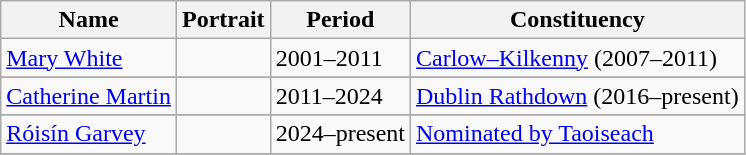<table class="wikitable">
<tr>
<th>Name</th>
<th>Portrait</th>
<th>Period</th>
<th>Constituency</th>
</tr>
<tr>
<td><a href='#'>Mary White</a></td>
<td></td>
<td>2001–2011</td>
<td><a href='#'>Carlow–Kilkenny</a> (2007–2011)</td>
</tr>
<tr>
</tr>
<tr>
<td><a href='#'>Catherine Martin</a></td>
<td></td>
<td>2011–2024</td>
<td><a href='#'>Dublin Rathdown</a> (2016–present)</td>
</tr>
<tr>
</tr>
<tr>
<td><a href='#'>Róisín Garvey</a></td>
<td></td>
<td>2024–present</td>
<td><a href='#'>Nominated by Taoiseach</a></td>
</tr>
<tr>
</tr>
</table>
